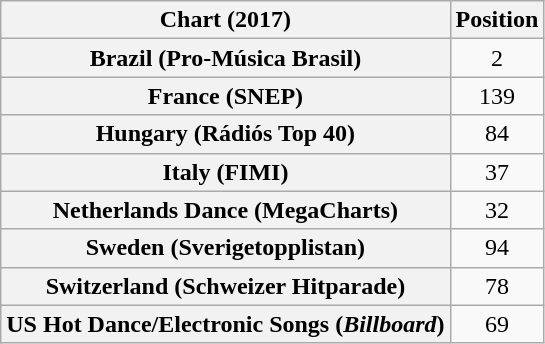<table class="wikitable plainrowheaders sortable" style="text-align:center">
<tr>
<th scope="col">Chart (2017)</th>
<th scope="col">Position</th>
</tr>
<tr>
<th scope="row">Brazil (Pro-Música Brasil)</th>
<td>2</td>
</tr>
<tr>
<th scope="row">France (SNEP)</th>
<td>139</td>
</tr>
<tr>
<th scope="row">Hungary (Rádiós Top 40)</th>
<td>84</td>
</tr>
<tr>
<th scope="row">Italy (FIMI)</th>
<td>37</td>
</tr>
<tr>
<th scope="row">Netherlands Dance (MegaCharts)</th>
<td>32</td>
</tr>
<tr>
<th scope="row">Sweden (Sverigetopplistan)</th>
<td>94</td>
</tr>
<tr>
<th scope="row">Switzerland (Schweizer Hitparade)</th>
<td>78</td>
</tr>
<tr>
<th scope="row">US Hot Dance/Electronic Songs (<em>Billboard</em>)</th>
<td>69</td>
</tr>
</table>
